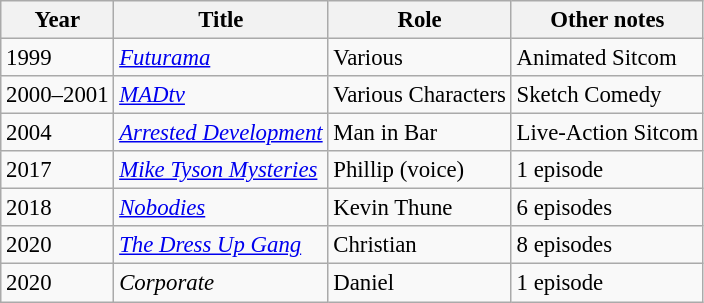<table class="wikitable" style="font-size: 95%;">
<tr>
<th>Year</th>
<th>Title</th>
<th>Role</th>
<th>Other notes</th>
</tr>
<tr>
<td>1999</td>
<td><em><a href='#'>Futurama</a></em></td>
<td>Various</td>
<td>Animated Sitcom</td>
</tr>
<tr>
<td>2000–2001</td>
<td><em><a href='#'>MADtv</a></em></td>
<td>Various Characters</td>
<td>Sketch Comedy</td>
</tr>
<tr>
<td>2004</td>
<td><em><a href='#'>Arrested Development</a></em></td>
<td>Man in Bar</td>
<td>Live-Action Sitcom</td>
</tr>
<tr>
<td>2017</td>
<td><em><a href='#'>Mike Tyson Mysteries</a></em></td>
<td>Phillip (voice)</td>
<td>1 episode</td>
</tr>
<tr>
<td>2018</td>
<td><em><a href='#'>Nobodies</a></em></td>
<td>Kevin Thune</td>
<td>6 episodes</td>
</tr>
<tr>
<td>2020</td>
<td><em><a href='#'>The Dress Up Gang</a></em></td>
<td>Christian</td>
<td>8 episodes</td>
</tr>
<tr>
<td>2020</td>
<td><em>Corporate</em></td>
<td>Daniel</td>
<td>1 episode</td>
</tr>
</table>
